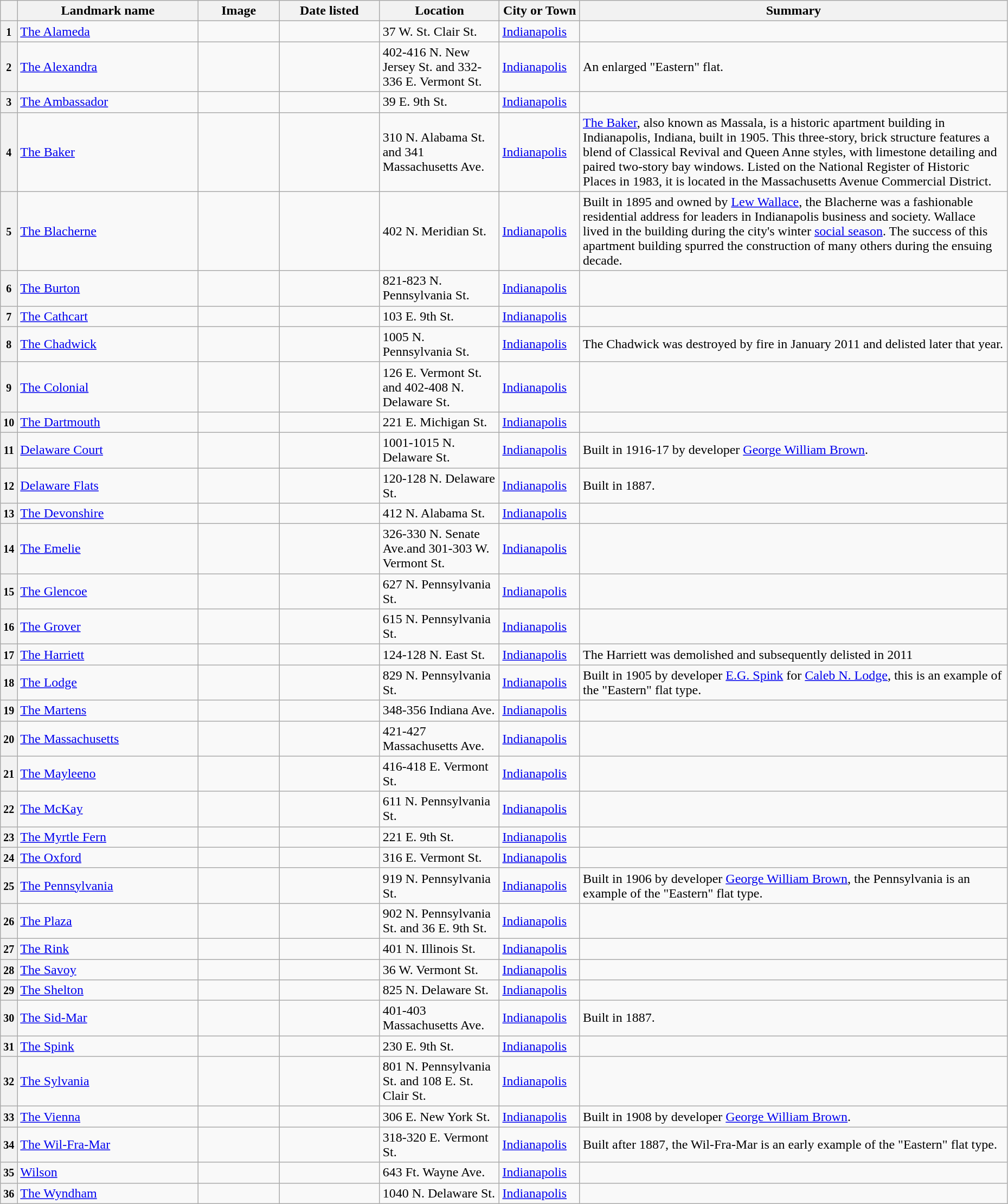<table class="wikitable sortable" style="width:98%">
<tr>
<th></th>
<th width = 18% ><strong>Landmark name</strong></th>
<th width = 8% class="unsortable" ><strong>Image</strong></th>
<th width = 10% ><strong>Date listed</strong></th>
<th><strong>Location</strong></th>
<th width = 8% ><strong>City or Town</strong></th>
<th class="unsortable" ><strong>Summary</strong></th>
</tr>
<tr ->
<th><small>1</small></th>
<td><a href='#'>The Alameda</a></td>
<td></td>
<td></td>
<td>37 W. St. Clair St.<br><small></small></td>
<td><a href='#'>Indianapolis</a></td>
<td></td>
</tr>
<tr ->
<th><small>2</small></th>
<td><a href='#'>The Alexandra</a></td>
<td></td>
<td></td>
<td>402-416 N. New Jersey St. and 332-336 E. Vermont St.<br><small></small></td>
<td><a href='#'>Indianapolis</a></td>
<td>An enlarged "Eastern" flat.</td>
</tr>
<tr ->
<th><small>3</small></th>
<td><a href='#'>The Ambassador</a></td>
<td></td>
<td></td>
<td>39 E. 9th St.<br><small></small></td>
<td><a href='#'>Indianapolis</a></td>
<td></td>
</tr>
<tr ->
<th><small>4</small></th>
<td><a href='#'>The Baker</a></td>
<td></td>
<td></td>
<td>310 N. Alabama St. and 341 Massachusetts Ave.<br><small></small></td>
<td><a href='#'>Indianapolis</a></td>
<td><a href='#'>The Baker</a>, also known as Massala, is a historic apartment building in Indianapolis, Indiana, built in 1905. This three-story, brick structure features a blend of Classical Revival and Queen Anne styles, with limestone detailing and paired two-story bay windows. Listed on the National Register of Historic Places in 1983, it is located in the Massachusetts Avenue Commercial District.</td>
</tr>
<tr ->
<th><small>5</small></th>
<td><a href='#'>The Blacherne</a></td>
<td></td>
<td></td>
<td>402 N. Meridian St.<br><small></small></td>
<td><a href='#'>Indianapolis</a></td>
<td>Built in 1895 and owned by <a href='#'>Lew Wallace</a>, the Blacherne was a fashionable residential address for leaders in Indianapolis business and society. Wallace lived in the building during the city's winter <a href='#'>social season</a>. The success of this apartment building spurred the construction of many others during the ensuing decade.</td>
</tr>
<tr ->
<th><small>6</small></th>
<td><a href='#'>The Burton</a></td>
<td></td>
<td></td>
<td>821-823 N. Pennsylvania St.<br><small></small></td>
<td><a href='#'>Indianapolis</a></td>
<td></td>
</tr>
<tr ->
<th><small>7</small></th>
<td><a href='#'>The Cathcart</a></td>
<td></td>
<td></td>
<td>103 E. 9th St.<br><small></small></td>
<td><a href='#'>Indianapolis</a></td>
<td></td>
</tr>
<tr ->
<th><small>8</small></th>
<td><a href='#'>The Chadwick</a></td>
<td></td>
<td></td>
<td>1005 N. Pennsylvania St.<br><small></small></td>
<td><a href='#'>Indianapolis</a></td>
<td>The Chadwick was destroyed by fire in January 2011 and delisted later that year.</td>
</tr>
<tr ->
<th><small>9</small></th>
<td><a href='#'>The Colonial</a></td>
<td></td>
<td></td>
<td>126 E. Vermont St. and 402-408 N. Delaware St.<br><small></small></td>
<td><a href='#'>Indianapolis</a></td>
<td></td>
</tr>
<tr ->
<th><small>10</small></th>
<td><a href='#'>The Dartmouth</a></td>
<td></td>
<td></td>
<td>221 E. Michigan St.<br><small></small></td>
<td><a href='#'>Indianapolis</a></td>
<td></td>
</tr>
<tr ->
<th><small>11</small></th>
<td><a href='#'>Delaware Court</a></td>
<td></td>
<td></td>
<td>1001-1015 N. Delaware St.<br><small></small></td>
<td><a href='#'>Indianapolis</a></td>
<td>Built in 1916-17 by developer <a href='#'>George William Brown</a>.</td>
</tr>
<tr ->
<th><small>12</small></th>
<td><a href='#'>Delaware Flats</a></td>
<td></td>
<td></td>
<td>120-128 N. Delaware St.<br><small></small></td>
<td><a href='#'>Indianapolis</a></td>
<td>Built in 1887.</td>
</tr>
<tr ->
<th><small>13</small></th>
<td><a href='#'>The Devonshire</a></td>
<td></td>
<td></td>
<td>412 N. Alabama St.<br><small></small></td>
<td><a href='#'>Indianapolis</a></td>
<td></td>
</tr>
<tr ->
<th><small>14</small></th>
<td><a href='#'>The Emelie</a></td>
<td></td>
<td></td>
<td>326-330 N. Senate Ave.and 301-303 W. Vermont St.<br><small></small></td>
<td><a href='#'>Indianapolis</a></td>
<td></td>
</tr>
<tr ->
<th><small>15</small></th>
<td><a href='#'>The Glencoe</a></td>
<td></td>
<td></td>
<td>627 N. Pennsylvania St.<br><small></small></td>
<td><a href='#'>Indianapolis</a></td>
<td></td>
</tr>
<tr ->
<th><small>16</small></th>
<td><a href='#'>The Grover</a></td>
<td></td>
<td></td>
<td>615 N. Pennsylvania St.<br><small></small></td>
<td><a href='#'>Indianapolis</a></td>
<td></td>
</tr>
<tr ->
<th><small>17</small></th>
<td><a href='#'>The Harriett</a></td>
<td></td>
<td></td>
<td>124-128 N. East St.<br><small></small></td>
<td><a href='#'>Indianapolis</a></td>
<td>The Harriett was demolished and subsequently delisted in 2011</td>
</tr>
<tr ->
<th><small>18</small></th>
<td><a href='#'>The Lodge</a></td>
<td></td>
<td></td>
<td>829 N. Pennsylvania St.<br><small></small></td>
<td><a href='#'>Indianapolis</a></td>
<td>Built in 1905 by developer <a href='#'>E.G. Spink</a> for <a href='#'>Caleb N. Lodge</a>, this is an example of the "Eastern" flat type.</td>
</tr>
<tr ->
<th><small>19</small></th>
<td><a href='#'>The Martens</a></td>
<td></td>
<td></td>
<td>348-356 Indiana Ave.<br><small></small></td>
<td><a href='#'>Indianapolis</a></td>
<td></td>
</tr>
<tr ->
<th><small>20</small></th>
<td><a href='#'>The Massachusetts</a></td>
<td></td>
<td></td>
<td>421-427 Massachusetts Ave.<br><small></small></td>
<td><a href='#'>Indianapolis</a></td>
<td></td>
</tr>
<tr ->
<th><small>21</small></th>
<td><a href='#'>The Mayleeno</a></td>
<td></td>
<td></td>
<td>416-418 E. Vermont St.<br><small></small></td>
<td><a href='#'>Indianapolis</a></td>
<td></td>
</tr>
<tr ->
<th><small>22</small></th>
<td><a href='#'>The McKay</a></td>
<td></td>
<td></td>
<td>611 N. Pennsylvania St.<br><small></small></td>
<td><a href='#'>Indianapolis</a></td>
<td></td>
</tr>
<tr ->
<th><small>23</small></th>
<td><a href='#'>The Myrtle Fern</a></td>
<td></td>
<td></td>
<td>221 E. 9th St.<br><small></small></td>
<td><a href='#'>Indianapolis</a></td>
<td></td>
</tr>
<tr ->
<th><small>24</small></th>
<td><a href='#'>The Oxford</a></td>
<td></td>
<td></td>
<td>316 E. Vermont St.<br><small></small></td>
<td><a href='#'>Indianapolis</a></td>
<td></td>
</tr>
<tr ->
<th><small>25</small></th>
<td><a href='#'>The Pennsylvania</a></td>
<td></td>
<td></td>
<td>919 N. Pennsylvania St.<br><small></small></td>
<td><a href='#'>Indianapolis</a></td>
<td>Built in 1906 by developer <a href='#'>George William Brown</a>, the Pennsylvania is an example of the "Eastern" flat type.</td>
</tr>
<tr ->
<th><small>26</small></th>
<td><a href='#'>The Plaza</a></td>
<td></td>
<td></td>
<td>902 N. Pennsylvania St. and 36 E. 9th St.<br><small></small></td>
<td><a href='#'>Indianapolis</a></td>
<td></td>
</tr>
<tr ->
<th><small>27</small></th>
<td><a href='#'>The Rink</a></td>
<td></td>
<td></td>
<td>401 N. Illinois St.<br><small></small></td>
<td><a href='#'>Indianapolis</a></td>
<td></td>
</tr>
<tr ->
<th><small>28</small></th>
<td><a href='#'>The Savoy</a></td>
<td></td>
<td></td>
<td>36 W. Vermont St.<br><small></small></td>
<td><a href='#'>Indianapolis</a></td>
<td></td>
</tr>
<tr ->
<th><small>29</small></th>
<td><a href='#'>The Shelton</a></td>
<td></td>
<td></td>
<td>825 N. Delaware St.<br><small></small></td>
<td><a href='#'>Indianapolis</a></td>
<td></td>
</tr>
<tr ->
<th><small>30</small></th>
<td><a href='#'>The Sid-Mar</a></td>
<td></td>
<td></td>
<td>401-403 Massachusetts Ave.<br><small></small></td>
<td><a href='#'>Indianapolis</a></td>
<td>Built in 1887.</td>
</tr>
<tr ->
<th><small>31</small></th>
<td><a href='#'>The Spink</a></td>
<td></td>
<td></td>
<td>230 E. 9th St.<br><small></small></td>
<td><a href='#'>Indianapolis</a></td>
<td></td>
</tr>
<tr ->
<th><small>32</small></th>
<td><a href='#'>The Sylvania</a></td>
<td></td>
<td></td>
<td>801 N. Pennsylvania St. and 108 E. St. Clair St.<br><small></small></td>
<td><a href='#'>Indianapolis</a></td>
<td></td>
</tr>
<tr ->
<th><small>33</small></th>
<td><a href='#'>The Vienna</a></td>
<td></td>
<td></td>
<td>306 E. New York St.<br><small></small></td>
<td><a href='#'>Indianapolis</a></td>
<td>Built in 1908 by developer <a href='#'>George William Brown</a>.</td>
</tr>
<tr ->
<th><small>34</small></th>
<td><a href='#'>The Wil-Fra-Mar</a></td>
<td></td>
<td></td>
<td>318-320 E. Vermont St.<br><small></small></td>
<td><a href='#'>Indianapolis</a></td>
<td>Built after 1887, the Wil-Fra-Mar is an early example of the "Eastern" flat type.</td>
</tr>
<tr ->
<th><small>35</small></th>
<td><a href='#'>Wilson</a></td>
<td></td>
<td></td>
<td>643 Ft. Wayne Ave.<br><small></small></td>
<td><a href='#'>Indianapolis</a></td>
<td></td>
</tr>
<tr ->
<th><small>36</small></th>
<td><a href='#'>The Wyndham</a></td>
<td></td>
<td></td>
<td>1040 N. Delaware St.<br><small></small></td>
<td><a href='#'>Indianapolis</a></td>
<td></td>
</tr>
</table>
